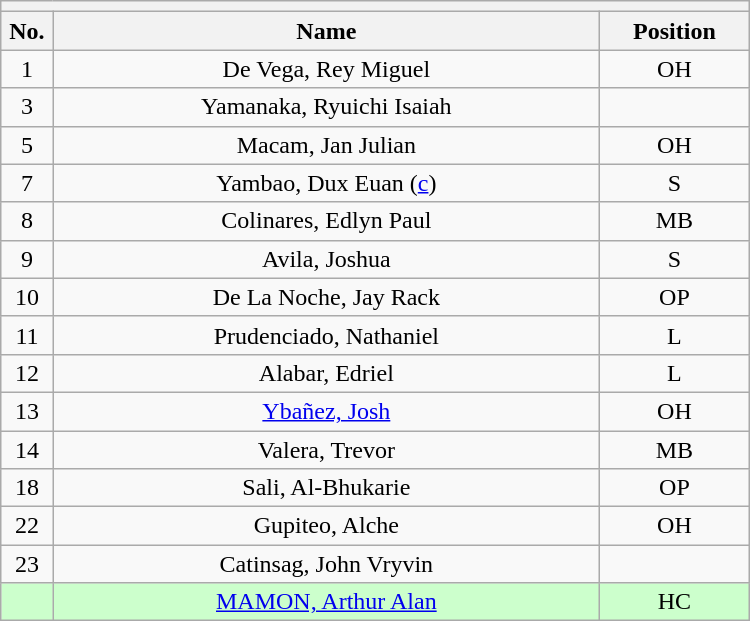<table class="wikitable mw-collapsible mw-collapsed" style="text-align:center; width:500px; border:none">
<tr>
<th style="text-align:center" colspan="3"></th>
</tr>
<tr>
<th style="width:7%">No.</th>
<th>Name</th>
<th style="width:20%">Position</th>
</tr>
<tr>
<td>1</td>
<td>De Vega, Rey Miguel</td>
<td>OH</td>
</tr>
<tr>
<td>3</td>
<td>Yamanaka, Ryuichi Isaiah</td>
<td></td>
</tr>
<tr>
<td>5</td>
<td>Macam, Jan Julian</td>
<td>OH</td>
</tr>
<tr>
<td>7</td>
<td>Yambao, Dux Euan (<a href='#'>c</a>)</td>
<td>S</td>
</tr>
<tr>
<td>8</td>
<td>Colinares, Edlyn Paul</td>
<td>MB</td>
</tr>
<tr>
<td>9</td>
<td>Avila, Joshua</td>
<td>S</td>
</tr>
<tr>
<td>10</td>
<td>De La Noche, Jay Rack</td>
<td>OP</td>
</tr>
<tr>
<td>11</td>
<td>Prudenciado, Nathaniel</td>
<td>L</td>
</tr>
<tr>
<td>12</td>
<td>Alabar, Edriel</td>
<td>L</td>
</tr>
<tr>
<td>13</td>
<td><a href='#'>Ybañez, Josh</a></td>
<td>OH</td>
</tr>
<tr>
<td>14</td>
<td>Valera, Trevor</td>
<td>MB</td>
</tr>
<tr>
<td>18</td>
<td>Sali, Al-Bhukarie</td>
<td>OP</td>
</tr>
<tr>
<td>22</td>
<td>Gupiteo, Alche</td>
<td>OH</td>
</tr>
<tr>
<td>23</td>
<td>Catinsag, John Vryvin</td>
<td></td>
</tr>
<tr bgcolor=#CCFFCC>
<td></td>
<td><a href='#'>MAMON, Arthur Alan</a></td>
<td>HC</td>
</tr>
</table>
